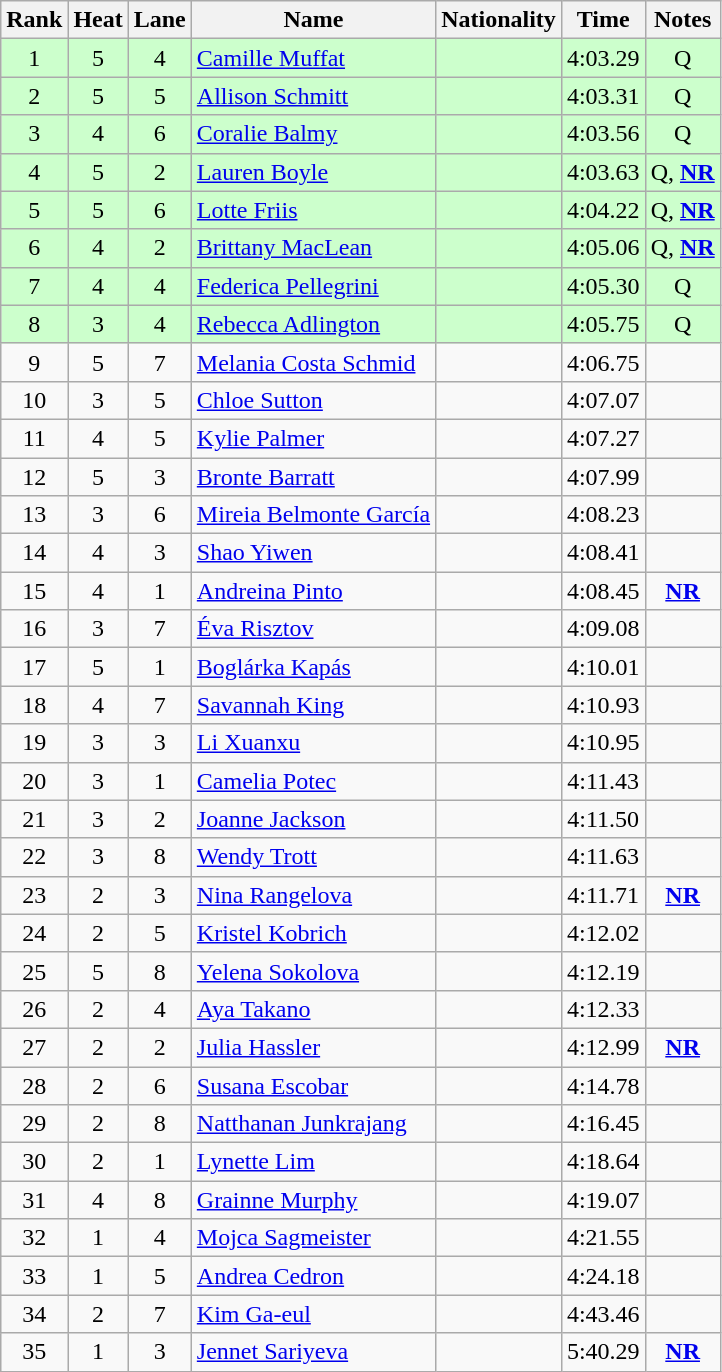<table class="wikitable sortable" style="text-align:center">
<tr>
<th>Rank</th>
<th>Heat</th>
<th>Lane</th>
<th>Name</th>
<th>Nationality</th>
<th>Time</th>
<th>Notes</th>
</tr>
<tr bgcolor=ccffcc>
<td>1</td>
<td>5</td>
<td>4</td>
<td align=left><a href='#'>Camille Muffat</a></td>
<td align=left></td>
<td>4:03.29</td>
<td>Q</td>
</tr>
<tr bgcolor=ccffcc>
<td>2</td>
<td>5</td>
<td>5</td>
<td align=left><a href='#'>Allison Schmitt</a></td>
<td align=left></td>
<td>4:03.31</td>
<td>Q</td>
</tr>
<tr bgcolor=ccffcc>
<td>3</td>
<td>4</td>
<td>6</td>
<td align=left><a href='#'>Coralie Balmy</a></td>
<td align=left></td>
<td>4:03.56</td>
<td>Q</td>
</tr>
<tr bgcolor=ccffcc>
<td>4</td>
<td>5</td>
<td>2</td>
<td align=left><a href='#'>Lauren Boyle</a></td>
<td align=left></td>
<td>4:03.63</td>
<td>Q, <strong><a href='#'>NR</a></strong></td>
</tr>
<tr bgcolor=ccffcc>
<td>5</td>
<td>5</td>
<td>6</td>
<td align=left><a href='#'>Lotte Friis</a></td>
<td align=left></td>
<td>4:04.22</td>
<td>Q, <strong><a href='#'>NR</a></strong></td>
</tr>
<tr bgcolor=ccffcc>
<td>6</td>
<td>4</td>
<td>2</td>
<td align=left><a href='#'>Brittany MacLean</a></td>
<td align=left></td>
<td>4:05.06</td>
<td>Q, <strong><a href='#'>NR</a></strong></td>
</tr>
<tr bgcolor=ccffcc>
<td>7</td>
<td>4</td>
<td>4</td>
<td align=left><a href='#'>Federica Pellegrini</a></td>
<td align=left></td>
<td>4:05.30</td>
<td>Q</td>
</tr>
<tr bgcolor=ccffcc>
<td>8</td>
<td>3</td>
<td>4</td>
<td align=left><a href='#'>Rebecca Adlington</a></td>
<td align=left></td>
<td>4:05.75</td>
<td>Q</td>
</tr>
<tr>
<td>9</td>
<td>5</td>
<td>7</td>
<td align=left><a href='#'>Melania Costa Schmid</a></td>
<td align=left></td>
<td>4:06.75</td>
<td></td>
</tr>
<tr>
<td>10</td>
<td>3</td>
<td>5</td>
<td align=left><a href='#'>Chloe Sutton</a></td>
<td align=left></td>
<td>4:07.07</td>
<td></td>
</tr>
<tr>
<td>11</td>
<td>4</td>
<td>5</td>
<td align=left><a href='#'>Kylie Palmer</a></td>
<td align=left></td>
<td>4:07.27</td>
<td></td>
</tr>
<tr>
<td>12</td>
<td>5</td>
<td>3</td>
<td align=left><a href='#'>Bronte Barratt</a></td>
<td align=left></td>
<td>4:07.99</td>
<td></td>
</tr>
<tr>
<td>13</td>
<td>3</td>
<td>6</td>
<td align=left><a href='#'>Mireia Belmonte García</a></td>
<td align=left></td>
<td>4:08.23</td>
<td></td>
</tr>
<tr>
<td>14</td>
<td>4</td>
<td>3</td>
<td align=left><a href='#'>Shao Yiwen</a></td>
<td align=left></td>
<td>4:08.41</td>
<td></td>
</tr>
<tr>
<td>15</td>
<td>4</td>
<td>1</td>
<td align=left><a href='#'>Andreina Pinto</a></td>
<td align=left></td>
<td>4:08.45</td>
<td><strong><a href='#'>NR</a></strong></td>
</tr>
<tr>
<td>16</td>
<td>3</td>
<td>7</td>
<td align=left><a href='#'>Éva Risztov</a></td>
<td align=left></td>
<td>4:09.08</td>
<td></td>
</tr>
<tr>
<td>17</td>
<td>5</td>
<td>1</td>
<td align=left><a href='#'>Boglárka Kapás</a></td>
<td align=left></td>
<td>4:10.01</td>
<td></td>
</tr>
<tr>
<td>18</td>
<td>4</td>
<td>7</td>
<td align=left><a href='#'>Savannah King</a></td>
<td align=left></td>
<td>4:10.93</td>
<td></td>
</tr>
<tr>
<td>19</td>
<td>3</td>
<td>3</td>
<td align=left><a href='#'>Li Xuanxu</a></td>
<td align=left></td>
<td>4:10.95</td>
<td></td>
</tr>
<tr>
<td>20</td>
<td>3</td>
<td>1</td>
<td align=left><a href='#'>Camelia Potec</a></td>
<td align=left></td>
<td>4:11.43</td>
<td></td>
</tr>
<tr>
<td>21</td>
<td>3</td>
<td>2</td>
<td align=left><a href='#'>Joanne Jackson</a></td>
<td align=left></td>
<td>4:11.50</td>
<td></td>
</tr>
<tr>
<td>22</td>
<td>3</td>
<td>8</td>
<td align=left><a href='#'>Wendy Trott</a></td>
<td align=left></td>
<td>4:11.63</td>
<td></td>
</tr>
<tr>
<td>23</td>
<td>2</td>
<td>3</td>
<td align=left><a href='#'>Nina Rangelova</a></td>
<td align=left></td>
<td>4:11.71</td>
<td><strong><a href='#'>NR</a></strong></td>
</tr>
<tr>
<td>24</td>
<td>2</td>
<td>5</td>
<td align=left><a href='#'>Kristel Kobrich</a></td>
<td align=left></td>
<td>4:12.02</td>
<td></td>
</tr>
<tr>
<td>25</td>
<td>5</td>
<td>8</td>
<td align=left><a href='#'>Yelena Sokolova</a></td>
<td align=left></td>
<td>4:12.19</td>
<td></td>
</tr>
<tr>
<td>26</td>
<td>2</td>
<td>4</td>
<td align=left><a href='#'>Aya Takano</a></td>
<td align=left></td>
<td>4:12.33</td>
<td></td>
</tr>
<tr>
<td>27</td>
<td>2</td>
<td>2</td>
<td align=left><a href='#'>Julia Hassler</a></td>
<td align=left></td>
<td>4:12.99</td>
<td><strong><a href='#'>NR</a></strong></td>
</tr>
<tr>
<td>28</td>
<td>2</td>
<td>6</td>
<td align=left><a href='#'>Susana Escobar</a></td>
<td align=left></td>
<td>4:14.78</td>
<td></td>
</tr>
<tr>
<td>29</td>
<td>2</td>
<td>8</td>
<td align=left><a href='#'>Natthanan Junkrajang</a></td>
<td align=left></td>
<td>4:16.45</td>
<td></td>
</tr>
<tr>
<td>30</td>
<td>2</td>
<td>1</td>
<td align=left><a href='#'>Lynette Lim</a></td>
<td align=left></td>
<td>4:18.64</td>
<td></td>
</tr>
<tr>
<td>31</td>
<td>4</td>
<td>8</td>
<td align=left><a href='#'>Grainne Murphy</a></td>
<td align=left></td>
<td>4:19.07</td>
<td></td>
</tr>
<tr>
<td>32</td>
<td>1</td>
<td>4</td>
<td align=left><a href='#'>Mojca Sagmeister</a></td>
<td align=left></td>
<td>4:21.55</td>
<td></td>
</tr>
<tr>
<td>33</td>
<td>1</td>
<td>5</td>
<td align=left><a href='#'>Andrea Cedron</a></td>
<td align=left></td>
<td>4:24.18</td>
<td></td>
</tr>
<tr>
<td>34</td>
<td>2</td>
<td>7</td>
<td align=left><a href='#'>Kim Ga-eul</a></td>
<td align=left></td>
<td>4:43.46</td>
<td></td>
</tr>
<tr>
<td>35</td>
<td>1</td>
<td>3</td>
<td align=left><a href='#'>Jennet Sariyeva</a></td>
<td align=left></td>
<td>5:40.29</td>
<td><strong><a href='#'>NR</a></strong></td>
</tr>
</table>
